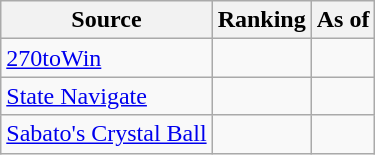<table class="wikitable" style="text-align:center">
<tr>
<th>Source</th>
<th>Ranking</th>
<th>As of</th>
</tr>
<tr>
<td align="left"><a href='#'>270toWin</a></td>
<td></td>
<td></td>
</tr>
<tr>
<td align=left><a href='#'>State Navigate</a></td>
<td></td>
<td></td>
</tr>
<tr>
<td align="left"><a href='#'>Sabato's Crystal Ball</a></td>
<td></td>
<td></td>
</tr>
</table>
